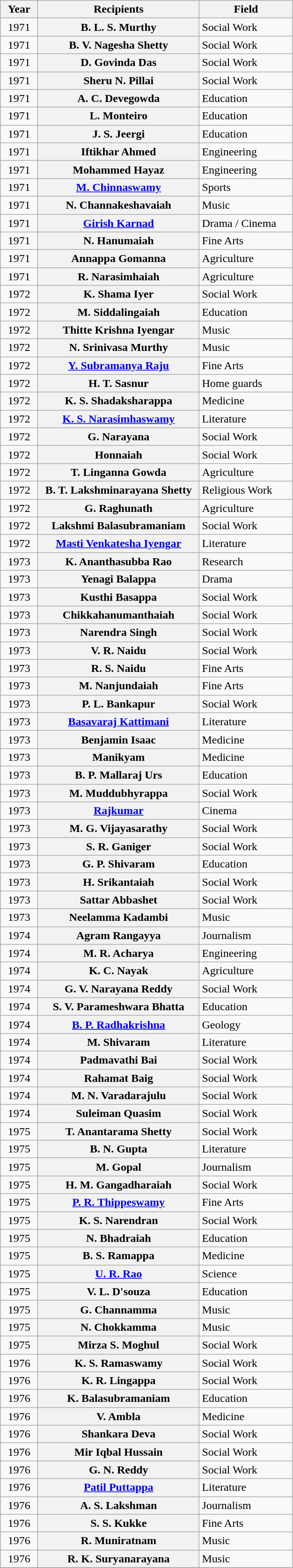<table class="wikitable plainrowheaders sortable" style="width:33%">
<tr>
<th scope="col" style="width:5%">Year</th>
<th scope="col" style="width:23%">Recipients</th>
<th scope="col" style="width:17%">Field</th>
</tr>
<tr>
<td style="text-align:center;">1971</td>
<th style="text-align:center;" scope="row">B. L. S. Murthy</th>
<td>Social Work</td>
</tr>
<tr>
<td style="text-align:center;">1971</td>
<th style="text-align:center;" scope="row">B. V. Nagesha Shetty</th>
<td>Social Work</td>
</tr>
<tr>
<td style="text-align:center;">1971</td>
<th style="text-align:center;" scope="row">D. Govinda Das</th>
<td>Social Work</td>
</tr>
<tr>
<td style="text-align:center;">1971</td>
<th style="text-align:center;" scope="row">Sheru N. Pillai</th>
<td>Social Work</td>
</tr>
<tr>
<td style="text-align:center;">1971</td>
<th style="text-align:center;" scope="row">A. C. Devegowda</th>
<td>Education</td>
</tr>
<tr>
<td style="text-align:center;">1971</td>
<th style="text-align:center;" scope="row">L. Monteiro</th>
<td>Education</td>
</tr>
<tr>
<td style="text-align:center;">1971</td>
<th style="text-align:center;" scope="row">J. S. Jeergi</th>
<td>Education</td>
</tr>
<tr>
<td style="text-align:center;">1971</td>
<th style="text-align:center;" scope="row">Iftikhar Ahmed</th>
<td>Engineering</td>
</tr>
<tr>
<td style="text-align:center;">1971</td>
<th style="text-align:center;" scope="row">Mohammed Hayaz</th>
<td>Engineering</td>
</tr>
<tr>
<td style="text-align:center;">1971</td>
<th style="text-align:center;" scope="row"><a href='#'>M. Chinnaswamy</a></th>
<td>Sports</td>
</tr>
<tr>
<td style="text-align:center;">1971</td>
<th style="text-align:center;" scope="row">N. Channakeshavaiah</th>
<td>Music</td>
</tr>
<tr>
<td style="text-align:center;">1971</td>
<th style="text-align:center;" scope="row"><a href='#'>Girish Karnad</a></th>
<td>Drama / Cinema</td>
</tr>
<tr>
<td style="text-align:center;">1971</td>
<th style="text-align:center;" scope="row">N. Hanumaiah</th>
<td>Fine Arts</td>
</tr>
<tr>
<td style="text-align:center;">1971</td>
<th style="text-align:center;" scope="row">Annappa Gomanna</th>
<td>Agriculture</td>
</tr>
<tr>
<td style="text-align:center;">1971</td>
<th style="text-align:center;" scope="row">R. Narasimhaiah</th>
<td>Agriculture</td>
</tr>
<tr>
<td style="text-align:center;">1972</td>
<th style="text-align:center;" scope="row">K. Shama Iyer</th>
<td>Social Work</td>
</tr>
<tr>
<td style="text-align:center;">1972</td>
<th style="text-align:center;" scope="row">M. Siddalingaiah</th>
<td>Education</td>
</tr>
<tr>
<td style="text-align:center;">1972</td>
<th style="text-align:center;" scope="row">Thitte Krishna Iyengar</th>
<td>Music</td>
</tr>
<tr>
<td style="text-align:center;">1972</td>
<th style="text-align:center;" scope="row">N. Srinivasa Murthy</th>
<td>Music</td>
</tr>
<tr>
<td style="text-align:center;">1972</td>
<th style="text-align:center;" scope="row"><a href='#'>Y. Subramanya Raju</a></th>
<td>Fine Arts</td>
</tr>
<tr>
<td style="text-align:center;">1972</td>
<th style="text-align:center;" scope="row">H. T. Sasnur</th>
<td>Home guards</td>
</tr>
<tr>
<td style="text-align:center;">1972</td>
<th style="text-align:center;" scope="row">K. S. Shadaksharappa</th>
<td>Medicine</td>
</tr>
<tr>
<td style="text-align:center;">1972</td>
<th style="text-align:center;" scope="row"><a href='#'>K. S. Narasimhaswamy</a></th>
<td>Literature</td>
</tr>
<tr>
<td style="text-align:center;">1972</td>
<th style="text-align:center;" scope="row">G. Narayana</th>
<td>Social Work</td>
</tr>
<tr>
<td style="text-align:center;">1972</td>
<th style="text-align:center;" scope="row">Honnaiah</th>
<td>Social Work</td>
</tr>
<tr>
<td style="text-align:center;">1972</td>
<th style="text-align:center;" scope="row">T. Linganna Gowda</th>
<td>Agriculture</td>
</tr>
<tr>
<td style="text-align:center;">1972</td>
<th style="text-align:center;" scope="row">B. T. Lakshminarayana Shetty</th>
<td>Religious Work</td>
</tr>
<tr>
<td style="text-align:center;">1972</td>
<th style="text-align:center;" scope="row">G. Raghunath</th>
<td>Agriculture</td>
</tr>
<tr>
<td style="text-align:center;">1972</td>
<th style="text-align:center;" scope="row">Lakshmi Balasubramaniam</th>
<td>Social Work</td>
</tr>
<tr>
<td style="text-align:center;">1972</td>
<th style="text-align:center;" scope="row"><a href='#'>Masti Venkatesha Iyengar</a></th>
<td>Literature</td>
</tr>
<tr>
<td style="text-align:center;">1973</td>
<th style="text-align:center;" scope="row">K. Ananthasubba Rao</th>
<td>Research</td>
</tr>
<tr>
<td style="text-align:center;">1973</td>
<th style="text-align:center;" scope="row">Yenagi Balappa</th>
<td>Drama</td>
</tr>
<tr>
<td style="text-align:center;">1973</td>
<th style="text-align:center;" scope="row">Kusthi Basappa</th>
<td>Social Work</td>
</tr>
<tr>
<td style="text-align:center;">1973</td>
<th style="text-align:center;" scope="row">Chikkahanumanthaiah</th>
<td>Social Work</td>
</tr>
<tr>
<td style="text-align:center;">1973</td>
<th style="text-align:center;" scope="row">Narendra Singh</th>
<td>Social Work</td>
</tr>
<tr>
<td style="text-align:center;">1973</td>
<th style="text-align:center;" scope="row">V. R. Naidu</th>
<td>Social Work</td>
</tr>
<tr>
<td style="text-align:center;">1973</td>
<th style="text-align:center;" scope="row">R. S. Naidu</th>
<td>Fine Arts</td>
</tr>
<tr>
<td style="text-align:center;">1973</td>
<th style="text-align:center;" scope="row">M. Nanjundaiah</th>
<td>Fine Arts</td>
</tr>
<tr>
<td style="text-align:center;">1973</td>
<th style="text-align:center;" scope="row">P. L. Bankapur</th>
<td>Social Work</td>
</tr>
<tr>
<td style="text-align:center;">1973</td>
<th style="text-align:center;" scope="row"><a href='#'>Basavaraj Kattimani</a></th>
<td>Literature</td>
</tr>
<tr>
<td style="text-align:center;">1973</td>
<th style="text-align:center;" scope="row">Benjamin Isaac</th>
<td>Medicine</td>
</tr>
<tr>
<td style="text-align:center;">1973</td>
<th style="text-align:center;" scope="row">Manikyam</th>
<td>Medicine</td>
</tr>
<tr>
<td style="text-align:center;">1973</td>
<th style="text-align:center;" scope="row">B. P. Mallaraj Urs</th>
<td>Education</td>
</tr>
<tr>
<td style="text-align:center;">1973</td>
<th style="text-align:center;" scope="row">M. Muddubhyrappa</th>
<td>Social Work</td>
</tr>
<tr>
<td style="text-align:center;">1973</td>
<th style="text-align:center;" scope="row"><a href='#'>Rajkumar</a></th>
<td>Cinema</td>
</tr>
<tr>
<td style="text-align:center;">1973</td>
<th style="text-align:center;" scope="row">M. G. Vijayasarathy</th>
<td>Social Work</td>
</tr>
<tr>
<td style="text-align:center;">1973</td>
<th style="text-align:center;" scope="row">S. R. Ganiger</th>
<td>Social Work</td>
</tr>
<tr>
<td style="text-align:center;">1973</td>
<th style="text-align:center;" scope="row">G. P. Shivaram</th>
<td>Education</td>
</tr>
<tr>
<td style="text-align:center;">1973</td>
<th style="text-align:center;" scope="row">H. Srikantaiah</th>
<td>Social Work</td>
</tr>
<tr>
<td style="text-align:center;">1973</td>
<th style="text-align:center;" scope="row">Sattar Abbashet</th>
<td>Social Work</td>
</tr>
<tr>
<td style="text-align:center;">1973</td>
<th style="text-align:center;" scope="row">Neelamma Kadambi</th>
<td>Music</td>
</tr>
<tr>
<td style="text-align:center;">1974</td>
<th style="text-align:center;" scope="row">Agram Rangayya</th>
<td>Journalism</td>
</tr>
<tr>
<td style="text-align:center;">1974</td>
<th style="text-align:center;" scope="row">M. R. Acharya</th>
<td>Engineering</td>
</tr>
<tr>
<td style="text-align:center;">1974</td>
<th style="text-align:center;" scope="row">K. C. Nayak</th>
<td>Agriculture</td>
</tr>
<tr>
<td style="text-align:center;">1974</td>
<th style="text-align:center;" scope="row">G. V. Narayana Reddy</th>
<td>Social Work</td>
</tr>
<tr>
<td style="text-align:center;">1974</td>
<th style="text-align:center;" scope="row">S. V. Parameshwara Bhatta</th>
<td>Education</td>
</tr>
<tr>
<td style="text-align:center;">1974</td>
<th style="text-align:center;" scope="row"><a href='#'>B. P. Radhakrishna</a></th>
<td>Geology</td>
</tr>
<tr>
<td style="text-align:center;">1974</td>
<th style="text-align:center;" scope="row">M. Shivaram</th>
<td>Literature</td>
</tr>
<tr>
<td style="text-align:center;">1974</td>
<th style="text-align:center;" scope="row">Padmavathi Bai</th>
<td>Social Work</td>
</tr>
<tr>
<td style="text-align:center;">1974</td>
<th style="text-align:center;" scope="row">Rahamat Baig</th>
<td>Social Work</td>
</tr>
<tr>
<td style="text-align:center;">1974</td>
<th style="text-align:center;" scope="row">M. N. Varadarajulu</th>
<td>Social Work</td>
</tr>
<tr>
<td style="text-align:center;">1974</td>
<th style="text-align:center;" scope="row">Suleiman Quasim</th>
<td>Social Work</td>
</tr>
<tr>
<td style="text-align:center;">1975</td>
<th style="text-align:center;" scope="row">T. Anantarama Shetty</th>
<td>Social Work</td>
</tr>
<tr>
<td style="text-align:center;">1975</td>
<th style="text-align:center;" scope="row">B. N. Gupta</th>
<td>Literature</td>
</tr>
<tr>
<td style="text-align:center;">1975</td>
<th style="text-align:center;" scope="row">M. Gopal</th>
<td>Journalism</td>
</tr>
<tr>
<td style="text-align:center;">1975</td>
<th style="text-align:center;" scope="row">H. M. Gangadharaiah</th>
<td>Social Work</td>
</tr>
<tr>
<td style="text-align:center;">1975</td>
<th style="text-align:center;" scope="row"><a href='#'>P. R. Thippeswamy</a></th>
<td>Fine Arts</td>
</tr>
<tr>
<td style="text-align:center;">1975</td>
<th style="text-align:center;" scope="row">K. S. Narendran</th>
<td>Social Work</td>
</tr>
<tr>
<td style="text-align:center;">1975</td>
<th style="text-align:center;" scope="row">N. Bhadraiah</th>
<td>Education</td>
</tr>
<tr>
<td style="text-align:center;">1975</td>
<th style="text-align:center;" scope="row">B. S. Ramappa</th>
<td>Medicine</td>
</tr>
<tr>
<td style="text-align:center;">1975</td>
<th style="text-align:center;" scope="row"><a href='#'>U. R. Rao</a></th>
<td>Science</td>
</tr>
<tr>
<td style="text-align:center;">1975</td>
<th style="text-align:center;" scope="row">V. L. D'souza</th>
<td>Education</td>
</tr>
<tr>
<td style="text-align:center;">1975</td>
<th style="text-align:center;" scope="row">G. Channamma</th>
<td>Music</td>
</tr>
<tr>
<td style="text-align:center;">1975</td>
<th style="text-align:center;" scope="row">N. Chokkamma</th>
<td>Music</td>
</tr>
<tr>
<td style="text-align:center;">1975</td>
<th style="text-align:center;" scope="row">Mirza S. Moghul</th>
<td>Social Work</td>
</tr>
<tr>
<td style="text-align:center;">1976</td>
<th style="text-align:center;" scope="row">K. S. Ramaswamy</th>
<td>Social Work</td>
</tr>
<tr>
<td style="text-align:center;">1976</td>
<th style="text-align:center;" scope="row">K. R. Lingappa</th>
<td>Social Work</td>
</tr>
<tr>
<td style="text-align:center;">1976</td>
<th style="text-align:center;" scope="row">K. Balasubramaniam</th>
<td>Education</td>
</tr>
<tr>
<td style="text-align:center;">1976</td>
<th style="text-align:center;" scope="row">V. Ambla</th>
<td>Medicine</td>
</tr>
<tr>
<td style="text-align:center;">1976</td>
<th style="text-align:center;" scope="row">Shankara Deva</th>
<td>Social Work</td>
</tr>
<tr>
<td style="text-align:center;">1976</td>
<th style="text-align:center;" scope="row">Mir Iqbal Hussain</th>
<td>Social Work</td>
</tr>
<tr>
<td style="text-align:center;">1976</td>
<th style="text-align:center;" scope="row">G. N. Reddy</th>
<td>Social Work</td>
</tr>
<tr>
<td style="text-align:center;">1976</td>
<th style="text-align:center;" scope="row"><a href='#'>Patil Puttappa</a></th>
<td>Literature</td>
</tr>
<tr>
<td style="text-align:center;">1976</td>
<th style="text-align:center;" scope="row">A. S. Lakshman</th>
<td>Journalism</td>
</tr>
<tr>
<td style="text-align:center;">1976</td>
<th style="text-align:center;" scope="row">S. S. Kukke</th>
<td>Fine Arts</td>
</tr>
<tr>
<td style="text-align:center;">1976</td>
<th style="text-align:center;" scope="row">R. Muniratnam</th>
<td>Music</td>
</tr>
<tr>
<td style="text-align:center;">1976</td>
<th style="text-align:center;" scope="row">R. K. Suryanarayana</th>
<td>Music</td>
</tr>
<tr>
</tr>
</table>
